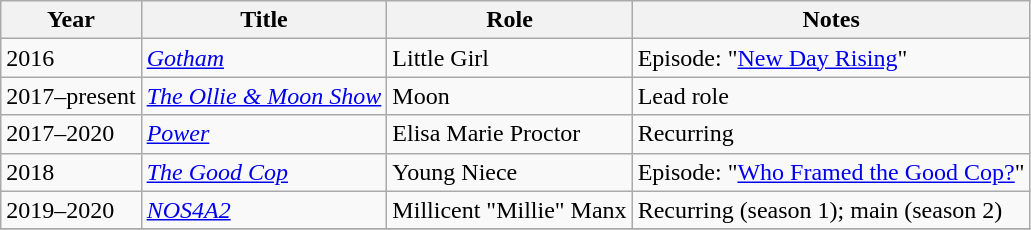<table class="wikitable sortable">
<tr>
<th>Year</th>
<th>Title</th>
<th>Role</th>
<th class="unsortable">Notes</th>
</tr>
<tr>
<td>2016</td>
<td><em><a href='#'>Gotham</a></em></td>
<td>Little Girl</td>
<td>Episode: "<a href='#'>New Day Rising</a>"</td>
</tr>
<tr>
<td>2017–present</td>
<td><em><a href='#'>The Ollie & Moon Show</a></em></td>
<td>Moon</td>
<td>Lead role</td>
</tr>
<tr>
<td>2017–2020</td>
<td><em><a href='#'>Power</a></em></td>
<td>Elisa Marie Proctor</td>
<td>Recurring</td>
</tr>
<tr>
<td>2018</td>
<td><em><a href='#'>The Good Cop</a></em></td>
<td>Young Niece</td>
<td>Episode: "<a href='#'>Who Framed the Good Cop?</a>"</td>
</tr>
<tr>
<td>2019–2020</td>
<td><em><a href='#'>NOS4A2</a></em></td>
<td>Millicent "Millie" Manx</td>
<td>Recurring (season 1); main (season 2)</td>
</tr>
<tr>
</tr>
</table>
